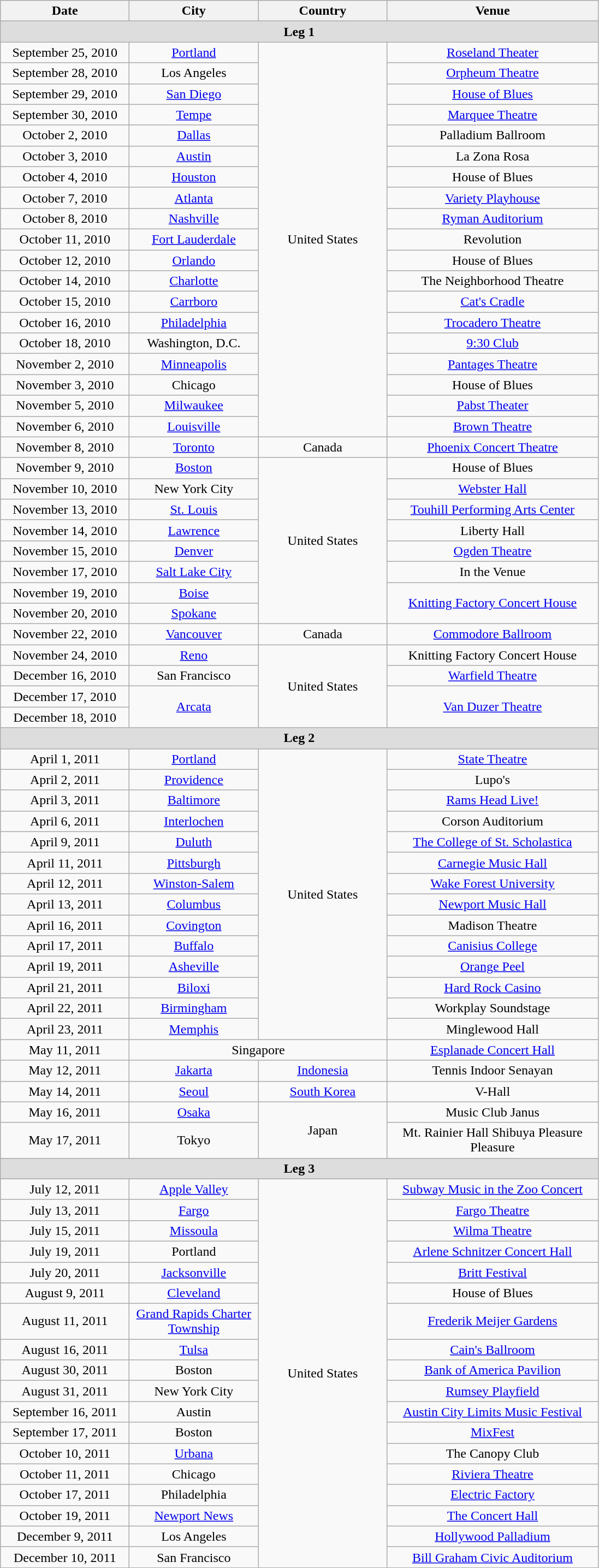<table class="wikitable" style="text-align:center;">
<tr>
<th style="width:150px;">Date</th>
<th style="width:150px;">City</th>
<th style="width:150px;">Country</th>
<th style="width:250px;">Venue</th>
</tr>
<tr bgcolor="#DDDDDD">
<td colspan=4><strong>Leg 1</strong></td>
</tr>
<tr>
<td>September 25, 2010</td>
<td><a href='#'>Portland</a></td>
<td rowspan="19">United States</td>
<td><a href='#'>Roseland Theater</a></td>
</tr>
<tr>
<td>September 28, 2010</td>
<td>Los Angeles</td>
<td><a href='#'>Orpheum Theatre</a></td>
</tr>
<tr>
<td>September 29, 2010</td>
<td><a href='#'>San Diego</a></td>
<td><a href='#'>House of Blues</a></td>
</tr>
<tr>
<td>September 30, 2010</td>
<td><a href='#'>Tempe</a></td>
<td><a href='#'>Marquee Theatre</a></td>
</tr>
<tr>
<td>October 2, 2010</td>
<td><a href='#'>Dallas</a></td>
<td>Palladium Ballroom</td>
</tr>
<tr>
<td>October 3, 2010</td>
<td><a href='#'>Austin</a></td>
<td>La Zona Rosa</td>
</tr>
<tr>
<td>October 4, 2010</td>
<td><a href='#'>Houston</a></td>
<td>House of Blues</td>
</tr>
<tr>
<td>October 7, 2010</td>
<td><a href='#'>Atlanta</a></td>
<td><a href='#'>Variety Playhouse</a></td>
</tr>
<tr>
<td>October 8, 2010</td>
<td><a href='#'>Nashville</a></td>
<td><a href='#'>Ryman Auditorium</a></td>
</tr>
<tr>
<td>October 11, 2010</td>
<td><a href='#'>Fort Lauderdale</a></td>
<td>Revolution</td>
</tr>
<tr>
<td>October 12, 2010</td>
<td><a href='#'>Orlando</a></td>
<td>House of Blues</td>
</tr>
<tr>
<td>October 14, 2010</td>
<td><a href='#'>Charlotte</a></td>
<td>The Neighborhood Theatre</td>
</tr>
<tr>
<td>October 15, 2010</td>
<td><a href='#'>Carrboro</a></td>
<td><a href='#'>Cat's Cradle</a></td>
</tr>
<tr>
<td>October 16, 2010</td>
<td><a href='#'>Philadelphia</a></td>
<td><a href='#'>Trocadero Theatre</a></td>
</tr>
<tr>
<td>October 18, 2010</td>
<td>Washington, D.C.</td>
<td><a href='#'>9:30 Club</a></td>
</tr>
<tr>
<td>November 2, 2010</td>
<td><a href='#'>Minneapolis</a></td>
<td><a href='#'>Pantages Theatre</a></td>
</tr>
<tr>
<td>November 3, 2010</td>
<td>Chicago</td>
<td>House of Blues</td>
</tr>
<tr>
<td>November 5, 2010</td>
<td><a href='#'>Milwaukee</a></td>
<td><a href='#'>Pabst Theater</a></td>
</tr>
<tr>
<td>November 6, 2010</td>
<td><a href='#'>Louisville</a></td>
<td><a href='#'>Brown Theatre</a></td>
</tr>
<tr>
<td>November 8, 2010</td>
<td><a href='#'>Toronto</a></td>
<td>Canada</td>
<td><a href='#'>Phoenix Concert Theatre</a></td>
</tr>
<tr>
<td>November 9, 2010</td>
<td><a href='#'>Boston</a></td>
<td rowspan="8">United States</td>
<td>House of Blues</td>
</tr>
<tr>
<td>November 10, 2010</td>
<td>New York City</td>
<td><a href='#'>Webster Hall</a></td>
</tr>
<tr>
<td>November 13, 2010</td>
<td><a href='#'>St. Louis</a></td>
<td><a href='#'>Touhill Performing Arts Center</a></td>
</tr>
<tr>
<td>November 14, 2010</td>
<td><a href='#'>Lawrence</a></td>
<td>Liberty Hall</td>
</tr>
<tr>
<td>November 15, 2010</td>
<td><a href='#'>Denver</a></td>
<td><a href='#'>Ogden Theatre</a></td>
</tr>
<tr>
<td>November 17, 2010</td>
<td><a href='#'>Salt Lake City</a></td>
<td>In the Venue</td>
</tr>
<tr>
<td>November 19, 2010</td>
<td><a href='#'>Boise</a></td>
<td rowspan="2"><a href='#'>Knitting Factory Concert House</a></td>
</tr>
<tr>
<td>November 20, 2010</td>
<td><a href='#'>Spokane</a></td>
</tr>
<tr>
<td>November 22, 2010</td>
<td><a href='#'>Vancouver</a></td>
<td>Canada</td>
<td><a href='#'>Commodore Ballroom</a></td>
</tr>
<tr>
<td>November 24, 2010</td>
<td><a href='#'>Reno</a></td>
<td rowspan="4">United States</td>
<td>Knitting Factory Concert House</td>
</tr>
<tr>
<td>December 16, 2010</td>
<td>San Francisco</td>
<td><a href='#'>Warfield Theatre</a></td>
</tr>
<tr>
<td>December 17, 2010</td>
<td rowspan="2"><a href='#'>Arcata</a></td>
<td rowspan="2"><a href='#'>Van Duzer Theatre</a></td>
</tr>
<tr>
<td>December 18, 2010</td>
</tr>
<tr bgcolor="#DDDDDD">
<td colspan=4><strong>Leg 2</strong></td>
</tr>
<tr>
<td>April 1, 2011</td>
<td><a href='#'>Portland</a></td>
<td rowspan="14">United States</td>
<td><a href='#'>State Theatre</a></td>
</tr>
<tr>
<td>April 2, 2011</td>
<td><a href='#'>Providence</a></td>
<td>Lupo's</td>
</tr>
<tr>
<td>April 3, 2011</td>
<td><a href='#'>Baltimore</a></td>
<td><a href='#'>Rams Head Live!</a></td>
</tr>
<tr>
<td>April 6, 2011</td>
<td><a href='#'>Interlochen</a></td>
<td>Corson Auditorium</td>
</tr>
<tr>
<td>April 9, 2011</td>
<td><a href='#'>Duluth</a></td>
<td><a href='#'>The College of St. Scholastica</a></td>
</tr>
<tr>
<td>April 11, 2011</td>
<td><a href='#'>Pittsburgh</a></td>
<td><a href='#'>Carnegie Music Hall</a></td>
</tr>
<tr>
<td>April 12, 2011</td>
<td><a href='#'>Winston-Salem</a></td>
<td><a href='#'>Wake Forest University</a></td>
</tr>
<tr>
<td>April 13, 2011</td>
<td><a href='#'>Columbus</a></td>
<td><a href='#'>Newport Music Hall</a></td>
</tr>
<tr>
<td>April 16, 2011</td>
<td><a href='#'>Covington</a></td>
<td>Madison Theatre</td>
</tr>
<tr>
<td>April 17, 2011</td>
<td><a href='#'>Buffalo</a></td>
<td><a href='#'>Canisius College</a></td>
</tr>
<tr>
<td>April 19, 2011</td>
<td><a href='#'>Asheville</a></td>
<td><a href='#'>Orange Peel</a></td>
</tr>
<tr>
<td>April 21, 2011</td>
<td><a href='#'>Biloxi</a></td>
<td><a href='#'>Hard Rock Casino</a></td>
</tr>
<tr>
<td>April 22, 2011</td>
<td><a href='#'>Birmingham</a></td>
<td>Workplay Soundstage</td>
</tr>
<tr>
<td>April 23, 2011</td>
<td><a href='#'>Memphis</a></td>
<td>Minglewood Hall</td>
</tr>
<tr>
<td>May 11, 2011</td>
<td colspan="2">Singapore</td>
<td><a href='#'>Esplanade Concert Hall</a></td>
</tr>
<tr>
<td>May 12, 2011</td>
<td><a href='#'>Jakarta</a></td>
<td><a href='#'>Indonesia</a></td>
<td>Tennis Indoor Senayan</td>
</tr>
<tr>
<td>May 14, 2011</td>
<td><a href='#'>Seoul</a></td>
<td><a href='#'>South Korea</a></td>
<td>V-Hall</td>
</tr>
<tr>
<td>May 16, 2011</td>
<td><a href='#'>Osaka</a></td>
<td rowspan="2">Japan</td>
<td>Music Club Janus</td>
</tr>
<tr>
<td>May 17, 2011</td>
<td>Tokyo</td>
<td>Mt. Rainier Hall Shibuya Pleasure Pleasure</td>
</tr>
<tr bgcolor="#DDDDDD">
<td colspan=4><strong>Leg 3</strong></td>
</tr>
<tr>
<td>July 12, 2011</td>
<td><a href='#'>Apple Valley</a></td>
<td rowspan="18">United States</td>
<td><a href='#'>Subway Music in the Zoo Concert</a></td>
</tr>
<tr>
<td>July 13, 2011</td>
<td><a href='#'>Fargo</a></td>
<td><a href='#'>Fargo Theatre</a></td>
</tr>
<tr>
<td>July 15, 2011</td>
<td><a href='#'>Missoula</a></td>
<td><a href='#'>Wilma Theatre</a></td>
</tr>
<tr>
<td>July 19, 2011</td>
<td>Portland</td>
<td><a href='#'>Arlene Schnitzer Concert Hall</a></td>
</tr>
<tr>
<td>July 20, 2011</td>
<td><a href='#'>Jacksonville</a></td>
<td><a href='#'>Britt Festival</a></td>
</tr>
<tr>
<td>August 9, 2011</td>
<td><a href='#'>Cleveland</a></td>
<td>House of Blues</td>
</tr>
<tr>
<td>August 11, 2011</td>
<td><a href='#'>Grand Rapids Charter Township</a></td>
<td><a href='#'>Frederik Meijer Gardens</a></td>
</tr>
<tr>
<td>August 16, 2011</td>
<td><a href='#'>Tulsa</a></td>
<td><a href='#'>Cain's Ballroom</a></td>
</tr>
<tr>
<td>August 30, 2011</td>
<td>Boston</td>
<td><a href='#'>Bank of America Pavilion</a></td>
</tr>
<tr>
<td>August 31, 2011</td>
<td>New York City</td>
<td><a href='#'>Rumsey Playfield</a></td>
</tr>
<tr>
<td>September 16, 2011</td>
<td>Austin</td>
<td><a href='#'>Austin City Limits Music Festival</a></td>
</tr>
<tr>
<td>September 17, 2011</td>
<td>Boston</td>
<td><a href='#'>MixFest</a></td>
</tr>
<tr>
<td>October 10, 2011</td>
<td><a href='#'>Urbana</a></td>
<td>The Canopy Club</td>
</tr>
<tr>
<td>October 11, 2011</td>
<td>Chicago</td>
<td><a href='#'>Riviera Theatre</a></td>
</tr>
<tr>
<td>October 17, 2011</td>
<td>Philadelphia</td>
<td><a href='#'>Electric Factory</a></td>
</tr>
<tr>
<td>October 19, 2011</td>
<td><a href='#'>Newport News</a></td>
<td><a href='#'>The Concert Hall</a></td>
</tr>
<tr>
<td>December 9, 2011</td>
<td>Los Angeles</td>
<td><a href='#'>Hollywood Palladium</a></td>
</tr>
<tr>
<td>December 10, 2011</td>
<td>San Francisco</td>
<td><a href='#'>Bill Graham Civic Auditorium</a></td>
</tr>
</table>
